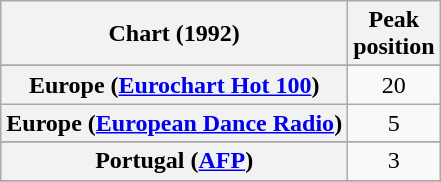<table class="wikitable sortable plainrowheaders" style="text-align:center">
<tr>
<th>Chart (1992)</th>
<th>Peak<br>position</th>
</tr>
<tr>
</tr>
<tr>
<th scope="row">Europe (<a href='#'>Eurochart Hot 100</a>)</th>
<td>20</td>
</tr>
<tr>
<th scope="row">Europe (<a href='#'>European Dance Radio</a>)</th>
<td>5</td>
</tr>
<tr>
</tr>
<tr>
</tr>
<tr>
<th scope="row">Portugal (<a href='#'>AFP</a>)</th>
<td>3</td>
</tr>
<tr>
</tr>
<tr>
</tr>
</table>
